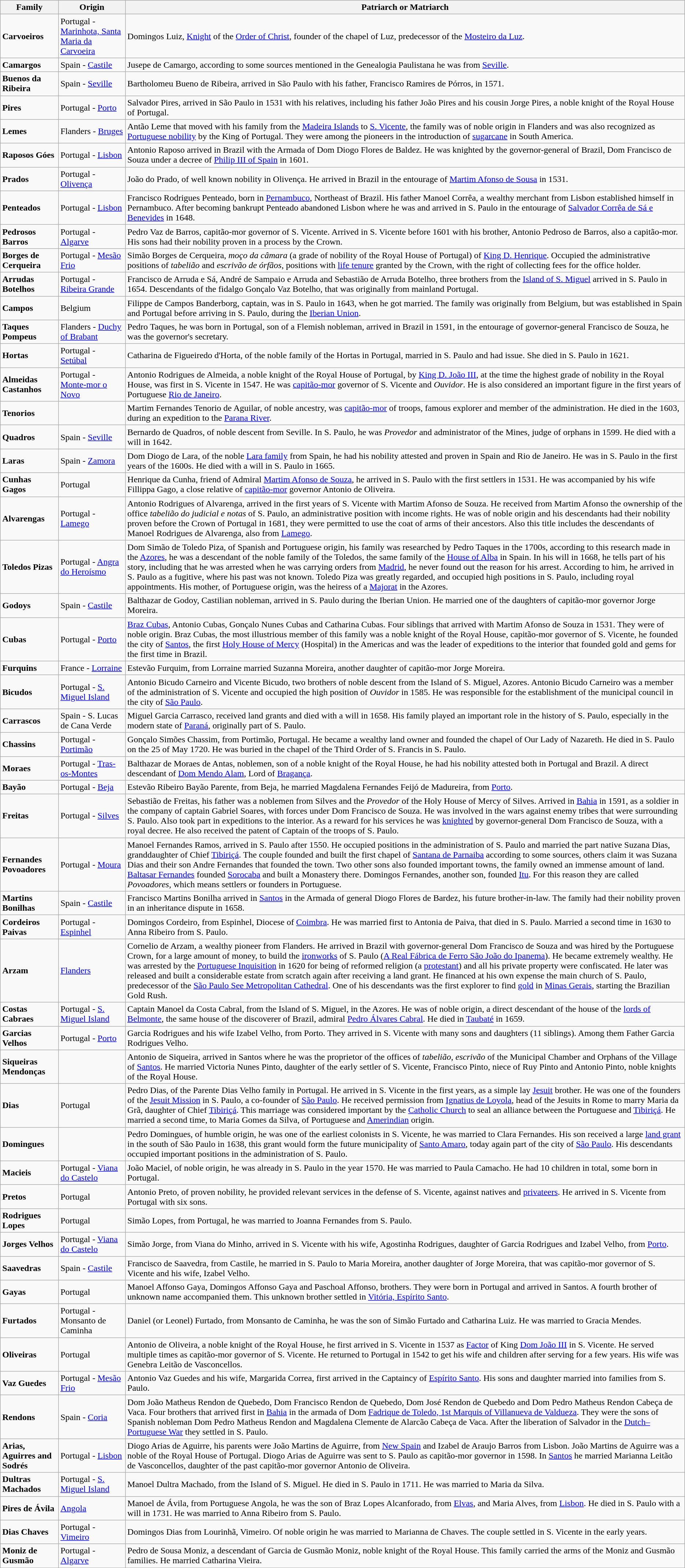<table class="wikitable sortable">
<tr>
<th>Family</th>
<th>Origin</th>
<th>Patriarch or Matriarch</th>
</tr>
<tr>
<td><strong>Carvoeiros</strong></td>
<td>Portugal - <a href='#'>Marinhota, Santa Maria da Carvoeira</a></td>
<td>Domingos Luiz, <a href='#'>Knight</a> of the <a href='#'>Order of Christ</a>, founder of the chapel of Luz, predecessor of the <a href='#'>Mosteiro da Luz</a>.</td>
</tr>
<tr>
<td><strong>Camargos</strong></td>
<td>Spain - <a href='#'>Castile</a></td>
<td>Jusepe de Camargo, according to some sources mentioned in the Genealogia Paulistana he was from <a href='#'>Seville</a>.</td>
</tr>
<tr>
<td><strong>Buenos da Ribeira</strong></td>
<td>Spain - <a href='#'>Seville</a></td>
<td>Bartholomeu Bueno de Ribeira, arrived in São Paulo with his father, Francisco Ramires de Pórros, in 1571.</td>
</tr>
<tr>
<td><strong>Pires</strong></td>
<td>Portugal - <a href='#'>Porto</a></td>
<td>Salvador Pires, arrived in São Paulo in 1531 with his relatives, including his father João Pires and his cousin Jorge Pires, a noble knight of the Royal House of Portugal.</td>
</tr>
<tr>
<td><strong>Lemes</strong></td>
<td>Flanders - <a href='#'>Bruges</a></td>
<td>Antão Leme that moved with his family from the <a href='#'>Madeira Islands</a> to <a href='#'>S. Vicente</a>, the family was of noble origin in Flanders and was also recognized as <a href='#'>Portuguese nobility</a> by the King of Portugal. They were among the pioneers in the introduction of <a href='#'>sugarcane</a> in South America.</td>
</tr>
<tr>
<td><strong>Raposos Góes</strong></td>
<td>Portugal - <a href='#'>Lisbon</a></td>
<td>Antonio Raposo arrived in Brazil with the Armada of Dom Diogo Flores de Baldez. He was knighted by the governor-general of Brazil, Dom Francisco de Souza under a decree of <a href='#'>Philip III of Spain</a> in 1601.</td>
</tr>
<tr>
<td><strong>Prados</strong></td>
<td>Portugal - <a href='#'>Olivença</a></td>
<td>João do Prado, of well known nobility in Olivença. He arrived in Brazil in the entourage of <a href='#'>Martim Afonso de Sousa</a> in 1531.</td>
</tr>
<tr>
<td><strong>Penteados</strong></td>
<td>Portugal - <a href='#'>Lisbon</a></td>
<td>Francisco Rodrigues Penteado, born in <a href='#'>Pernambuco</a>, Northeast of Brazil. His father Manoel Corrêa, a wealthy merchant from Lisbon established himself in Pernambuco. After becoming bankrupt Penteado abandoned Lisbon where he was and arrived in S. Paulo in the entourage of <a href='#'>Salvador Corrêa de Sá e Benevides</a> in 1648.</td>
</tr>
<tr>
<td><strong>Pedrosos Barros</strong></td>
<td>Portugal - <a href='#'>Algarve</a></td>
<td>Pedro Vaz de Barros, capitão-mor governor of S. Vicente. Arrived in S. Vicente before 1601 with his brother, Antonio Pedroso de Barros, also a capitão-mor. His sons had their nobility proven in a process by the Crown.</td>
</tr>
<tr>
<td><strong>Borges de Cerqueira</strong></td>
<td>Portugal - <a href='#'>Mesão Frio</a></td>
<td>Simão Borges de Cerqueira, <em>moço da câmara</em> (a grade of nobility of the Royal House of Portugal) of <a href='#'>King D. Henrique</a>. Occupied the administrative positions of <em>tabelião</em> and <em>escrivão de órfãos</em>, positions with <a href='#'>life tenure</a> granted by the Crown, with the right of collecting fees for the office holder.</td>
</tr>
<tr>
<td><strong>Arrudas Botelhos</strong></td>
<td>Portugal - <a href='#'>Ribeira Grande</a></td>
<td>Francisco de Arruda e Sá, André de Sampaio e Arruda and Sebastião de Arruda Botelho, three brothers from the <a href='#'>Island of S. Miguel</a> arrived in S. Paulo in 1654. Descendants of the fidalgo Gonçalo Vaz Botelho, that was originally from mainland Portugal.</td>
</tr>
<tr>
<td><strong>Campos</strong></td>
<td>Belgium</td>
<td>Filippe de Campos Banderborg, captain, was in S. Paulo in 1643, when he got married. The family was originally from Belgium, but was established in Spain and Portugal before arriving in S. Paulo, during the <a href='#'>Iberian Union</a>.</td>
</tr>
<tr>
<td><strong>Taques Pompeus</strong></td>
<td>Flanders - <a href='#'>Duchy of Brabant</a></td>
<td>Pedro Taques, he was born in Portugal, son of a Flemish nobleman, arrived in Brazil in 1591, in the entourage of governor-general Francisco de Souza, he was the governor's secretary.</td>
</tr>
<tr>
<td><strong>Hortas</strong></td>
<td>Portugal - <a href='#'>Setúbal</a></td>
<td>Catharina de Figueiredo d'Horta, of the noble family of the Hortas in Portugal, married in S. Paulo and had issue. She died in S. Paulo in 1621.</td>
</tr>
<tr>
<td><strong>Almeidas Castanhos</strong></td>
<td>Portugal - <a href='#'>Monte-mor o Novo</a></td>
<td>Antonio Rodrigues de Almeida, a noble knight of the Royal House of Portugal, by <a href='#'>King D. João III</a>, at the time the highest grade of nobility in the Royal House, was first in S. Vicente in 1547. He was <a href='#'>capitão-mor</a> governor of S. Vicente and <em>Ouvidor</em>. He is also considered an important figure in the first years of Portuguese <a href='#'>Rio de Janeiro</a>.</td>
</tr>
<tr>
<td><strong>Tenorios</strong></td>
<td></td>
<td>Martim Fernandes Tenorio de Aguilar, of noble ancestry, was <a href='#'>capitão-mor</a> of troops, famous explorer and member of the administration. He died in the 1603, during an expedition to the <a href='#'>Parana River</a>.</td>
</tr>
<tr>
<td><strong>Quadros</strong></td>
<td>Spain - <a href='#'>Seville</a></td>
<td>Bernardo de Quadros, of noble descent from Seville. In S. Paulo, he was <em>Provedor</em> and administrator of the Mines, judge of orphans in 1599. He died with a will in 1642.</td>
</tr>
<tr>
<td><strong>Laras</strong></td>
<td>Spain - <a href='#'>Zamora</a></td>
<td>Dom Diogo de Lara, of the noble <a href='#'>Lara family</a> from Spain, he had his nobility attested and proven in Spain and Rio de Janeiro. He was in S. Paulo in the first years of the 1600s. He died with a will in S. Paulo in 1665.</td>
</tr>
<tr>
<td><strong>Cunhas Gagos</strong></td>
<td>Portugal</td>
<td>Henrique da Cunha, friend of Admiral <a href='#'>Martim Afonso de Souza</a>, he arrived in S. Paulo with the first settlers in 1531. He was accompanied by his wife Fillippa Gago, a close relative of <a href='#'>capitão-mor</a> governor Antonio de Oliveira.</td>
</tr>
<tr>
<td><strong>Alvarengas</strong></td>
<td>Portugal - <a href='#'>Lamego</a></td>
<td>Antonio Rodrigues of Alvarenga, arrived in the first years of S. Vicente with Martim Afonso de Souza. He received from Martim Afonso the ownership of the office <em>tabelião do judicial e notas</em> of S. Paulo, an administrative position with income rights. He was of noble origin and his descendants had their nobility proven before the Crown of Portugal in 1681, they were permitted to use the coat of arms of their ancestors. Also this title includes the descendants of Manoel Rodrigues de Alvarenga, also from <a href='#'>Lamego</a>.</td>
</tr>
<tr>
<td><strong>Toledos Pizas</strong></td>
<td>Portugal - <a href='#'>Angra do Heroísmo</a></td>
<td>Dom Simão de Toledo Piza, of Spanish and Portuguese origin, his family was researched by Pedro Taques in the 1700s, according to this research made in the <a href='#'>Azores</a>, he was a descendant of the noble family of the Toledos, the same family of the <a href='#'>House of Alba</a> in Spain. In his will in 1668, he tells part of his story, including that he was arrested when he was carrying orders from <a href='#'>Madrid</a>, he never found out the reason for his arrest. According to him, he arrived in S. Paulo as a fugitive, where his past was not known. Toledo Piza was greatly regarded, and occupied high positions in S. Paulo, including royal appointments. His mother, of Portuguese origin, was the heiress of a <a href='#'>Majorat</a> in the Azores.</td>
</tr>
<tr>
<td><strong>Godoys</strong></td>
<td>Spain - <a href='#'>Castile</a></td>
<td>Balthazar de Godoy, Castilian nobleman, arrived in S. Paulo during the Iberian Union. He married one of the daughters of capitão-mor governor Jorge Moreira.</td>
</tr>
<tr>
<td><strong>Cubas</strong></td>
<td>Portugal - <a href='#'>Porto</a></td>
<td><a href='#'>Braz Cubas</a>, Antonio Cubas, Gonçalo Nunes Cubas and Catharina Cubas. Four siblings that arrived with Martim Afonso de Souza in 1531. They were of noble origin. Braz Cubas, the most illustrious member of this family was a noble knight of the Royal House, capitão-mor governor of S. Vicente, he founded the city of <a href='#'>Santos</a>, the first <a href='#'>Holy House of Mercy</a> (Hospital) in the Americas and was the leader of expeditions to the interior that founded gold and gems for the first time in Brazil.</td>
</tr>
<tr>
<td><strong>Furquins</strong></td>
<td>France - <a href='#'>Lorraine</a></td>
<td>Estevão Furquim, from Lorraine married Suzanna Moreira, another daughter of capitão-mor Jorge Moreira.</td>
</tr>
<tr>
<td><strong>Bicudos</strong></td>
<td>Portugal - <a href='#'>S. Miguel Island</a></td>
<td>Antonio Bicudo Carneiro and Vicente Bicudo, two brothers of noble descent from the Island of S. Miguel, Azores. Antonio Bicudo Carneiro was a member of the administration of S. Vicente and occupied the high position of <em>Ouvidor</em> in 1585. He was responsible for the establishment of the municipal council in the city of <a href='#'>São Paulo</a>.</td>
</tr>
<tr>
<td><strong>Carrascos</strong></td>
<td>Spain - S. Lucas de Cana Verde</td>
<td>Miguel Garcia Carrasco, received land grants and died with a will in 1658. His family played an important role in the history of S. Paulo, especially in the modern state of <a href='#'>Paraná</a>, originally part of S. Paulo.</td>
</tr>
<tr>
<td><strong>Chassins</strong></td>
<td>Portugal - <a href='#'>Portimão</a></td>
<td>Gonçalo Simões Chassim, from Portimão, Portugal. He became a wealthy land owner and founded the chapel of Our Lady of Nazareth. He died in S. Paulo on the 25 of May 1720. He was buried in the chapel of the Third Order of S. Francis in S. Paulo.</td>
</tr>
<tr>
<td><strong>Moraes</strong></td>
<td>Portugal - <a href='#'>Tras-os-Montes</a></td>
<td>Balthazar de Moraes de Antas, noblemen, son of a noble knight of the Royal House, he had his nobility attested both in Portugal and Brazil. A direct descendant of <a href='#'>Dom Mendo Alam</a>, Lord of <a href='#'>Bragança</a>.</td>
</tr>
<tr>
<td><strong>Bayão</strong></td>
<td>Portugal - <a href='#'>Beja</a></td>
<td>Estevão Ribeiro Bayão Parente, from Beja, he married Magdalena Fernandes Feijó de Madureira, from <a href='#'>Porto</a>.</td>
</tr>
<tr>
<td><strong>Freitas</strong></td>
<td>Portugal - <a href='#'>Silves</a></td>
<td>Sebastião de Freitas, his father was a noblemen from Silves and the <em>Provedor</em> of the Holy House of Mercy of Silves. Arrived in <a href='#'>Bahia</a> in 1591, as a soldier in the company of captain Gabriel Soares, with forces under Dom Francisco de Souza. He was involved in the wars against enemy tribes that were surrounding S. Paulo. Also took part in expeditions to the interior. As a reward for his services he was <a href='#'>knighted</a> by governor-general Dom Francisco de Souza, with a royal decree. He also received the patent of Captain of the troops of S. Paulo.</td>
</tr>
<tr>
<td><strong>Fernandes Povoadores</strong></td>
<td>Portugal - <a href='#'>Moura</a></td>
<td>Manoel Fernandes Ramos, arrived in S. Paulo after 1550. He occupied positions in the administration of S. Paulo and married the part native Suzana Dias, granddaughter of Chief <a href='#'>Tibiriçá</a>. The couple founded and built the first chapel of <a href='#'>Santana de Parnaiba</a> according to some sources, others claim it was Suzana Dias and their son Andre Fernandes that founded the town. Two other sons also founded important towns, the family owned an immense amount of land. <a href='#'>Baltasar Fernandes</a> founded <a href='#'>Sorocaba</a> and built a Monastery there. Domingos Fernandes, another son, founded <a href='#'>Itu</a>. For this reason they are called <em>Povoadores</em>, which means settlers or founders in Portuguese.</td>
</tr>
<tr>
<td><strong>Martins Bonilhas</strong></td>
<td>Spain - <a href='#'>Castile</a></td>
<td>Francisco Martins Bonilha arrived in <a href='#'>Santos</a> in the Armada of general Diogo Flores de Bardez, his future brother-in-law. The family had their nobility proven in an inheritance dispute in 1658.</td>
</tr>
<tr>
<td><strong>Cordeiros Paivas</strong></td>
<td>Portugal - <a href='#'>Espinhel</a></td>
<td>Domingos Cordeiro, from Espinhel, Diocese of <a href='#'>Coimbra</a>. He was married first to Antonia de Paiva, that died in S. Paulo. Married a second time in 1630 to Anna Ribeiro from S. Paulo.</td>
</tr>
<tr>
<td><strong>Arzam</strong></td>
<td><a href='#'>Flanders</a></td>
<td>Cornelio de Arzam, a wealthy pioneer from Flanders. He arrived in Brazil with governor-general Dom Francisco de Souza and was hired by the Portuguese Crown, for a large amount of money, to build the <a href='#'>ironworks</a> of S. Paulo (<a href='#'>A Real Fábrica de Ferro São João do Ipanema</a>). He became extremely wealthy. He was arrested by the <a href='#'>Portuguese Inquisition</a> in 1620 for being of reformed religion (a <a href='#'>protestant</a>) and all his private property were confiscated. He later was released and built a considerable estate from scratch again after receiving a land grant. He financed at his own expense the main church of S. Paulo, predecessor of the <a href='#'>São Paulo See Metropolitan Cathedral</a>. One of his descendants was the first explorer to find <a href='#'>gold</a> in <a href='#'>Minas Gerais</a>, starting the Brazilian Gold Rush.</td>
</tr>
<tr>
<td><strong>Costas Cabraes</strong></td>
<td>Portugal - <a href='#'>S. Miguel Island</a></td>
<td>Captain Manoel da Costa Cabral, from the Island of S. Miguel, in the Azores. He was of noble origin, a direct descendant of the house of the <a href='#'>lords of Belmonte</a>, the same house of the discoverer of Brazil, admiral <a href='#'>Pedro Álvares Cabral</a>. He died in <a href='#'>Taubaté</a> in 1659.</td>
</tr>
<tr>
<td><strong>Garcias Velhos</strong></td>
<td>Portugal - <a href='#'>Porto</a></td>
<td>Garcia Rodrigues and his wife Izabel Velho, from Porto. They arrived in S. Vicente with many sons and daughters (11 siblings). Among them Father Garcia Rodrigues Velho.</td>
</tr>
<tr>
<td><strong>Siqueiras Mendonças</strong></td>
<td></td>
<td>Antonio de Siqueira, arrived in Santos where he was the proprietor of the offices of <em>tabelião</em>, <em>escrivão</em> of the Municipal Chamber and Orphans of the Village of <a href='#'>Santos</a>. He married Victoria Nunes Pinto, daughter of the early settler of S. Vicente, Francisco Pinto, niece of Ruy Pinto and Antonio Pinto, noble knights of the Royal House.</td>
</tr>
<tr>
<td><strong>Dias</strong></td>
<td>Portugal</td>
<td>Pedro Dias, of the Parente Dias Velho family in Portugal. He arrived in S. Vicente in the first years, as a simple lay <a href='#'>Jesuit</a> brother. He was one of the founders of the <a href='#'>Jesuit Mission</a> in S. Paulo, a co-founder of <a href='#'>São Paulo</a>. He received permission from <a href='#'>Ignatius de Loyola</a>, head of the Jesuits in Rome to marry Maria da Grã, daughter of Chief <a href='#'>Tibiriçá</a>. This marriage was considered important by the <a href='#'>Catholic Church</a> to seal an alliance between the Portuguese and <a href='#'>Tibiriçá</a>. He married a second time, to Maria Gomes da Silva, of Portuguese and <a href='#'>Amerindian</a> origin.</td>
</tr>
<tr>
<td><strong>Domingues</strong></td>
<td></td>
<td>Pedro Domingues, of humble origin, he was one of the earliest colonists in S. Vicente, he was married to Clara Fernandes. His son received a large <a href='#'>land grant</a> in the south of São Paulo in 1638, this grant would form the future municipality of <a href='#'>Santo Amaro</a>, today again part of the city of <a href='#'>São Paulo</a>. His descendants occupied important positions in the administration of S. Paulo.</td>
</tr>
<tr>
<td><strong>Macieis</strong></td>
<td>Portugal - <a href='#'>Viana do Castelo</a></td>
<td>João Maciel, of noble origin, he was already in S. Paulo in the year 1570. He was married to Paula Camacho. He had 10 children in total, some born in Portugal.</td>
</tr>
<tr>
<td><strong>Pretos</strong></td>
<td>Portugal</td>
<td>Antonio Preto, of proven nobility, he provided relevant services in the defense of S. Vicente, against natives and <a href='#'>privateers</a>. He arrived in S. Vicente from Portugal with six sons.</td>
</tr>
<tr>
<td><strong>Rodrigues Lopes</strong></td>
<td>Portugal</td>
<td>Simão Lopes, from Portugal, he was married to Joanna Fernandes from S. Paulo.</td>
</tr>
<tr>
<td><strong>Jorges Velhos</strong></td>
<td>Portugal - <a href='#'>Viana do Castelo</a></td>
<td>Simão Jorge, from Viana do Minho, arrived in S. Vicente with his wife, Agostinha Rodrigues, daughter of Garcia Rodrigues and Izabel Velho, from <a href='#'>Porto</a>.</td>
</tr>
<tr>
<td><strong>Saavedras</strong></td>
<td>Spain - <a href='#'>Castile</a></td>
<td>Francisco de Saavedra, from Castile, he married in S. Paulo to Maria Moreira, another daughter of Jorge Moreira, that was capitão-mor governor of S. Vicente and his wife, Izabel Velho.</td>
</tr>
<tr>
<td><strong>Gayas</strong></td>
<td>Portugal</td>
<td>Manoel Affonso Gaya, Domingos Affonso Gaya and Paschoal Affonso, brothers. They were born in Portugal and arrived in Santos. A fourth brother of unknown name accompanied them. This unknown brother settled in <a href='#'>Vitória, Espírito Santo</a>.</td>
</tr>
<tr>
<td><strong>Furtados</strong></td>
<td>Portugal - Monsanto de Caminha</td>
<td>Daniel (or Leonel) Furtado, from Monsanto de Caminha, he was the son of Simão Furtado and Catharina Luiz. He was married to Gracia Mendes.</td>
</tr>
<tr>
<td><strong>Oliveiras</strong></td>
<td>Portugal</td>
<td>Antonio de Oliveira, a noble knight of the Royal House, he first arrived in S. Vicente in 1537 as <a href='#'>Factor</a> of King <a href='#'>Dom João III</a> in S. Vicente. He served multiple times as capitão-mor governor of S. Vicente. He returned to Portugal in 1542 to get his wife and children after serving for a few years. His wife was Genebra Leitão de Vasconcellos.</td>
</tr>
<tr>
<td><strong>Vaz Guedes</strong></td>
<td>Portugal - <a href='#'>Mesão Frio</a></td>
<td>Antonio Vaz Guedes and his wife, Margarida Correa, first arrived in the Captaincy of <a href='#'>Espírito Santo</a>. His sons and daughter married into families from S. Paulo.</td>
</tr>
<tr>
<td><strong>Rendons</strong></td>
<td>Spain - <a href='#'>Coria</a></td>
<td>Dom João Matheus Rendon de Quebedo, Dom Francisco Rendon de Quebedo, Dom José Rendon de Quebedo and Dom Pedro Matheus Rendon Cabeça de Vaca. Four brothers that arrived first in <a href='#'>Bahia</a> in the armada of Dom <a href='#'>Fadrique de Toledo, 1st Marquis of Villanueva de Valdueza</a>. They were the sons of Spanish nobleman Dom Pedro Matheus Rendon and Magdalena Clemente de Alarcão Cabeça de Vaca. After the liberation of Salvador in the <a href='#'>Dutch–Portuguese War</a> they settled in S. Paulo.</td>
</tr>
<tr>
<td><strong>Arias, Aguirres and Sodrés</strong></td>
<td>Portugal - <a href='#'>Lisbon</a></td>
<td>Diogo Arias de Aguirre, his parents were João Martins de Aguirre, from <a href='#'>New Spain</a> and Izabel de Araujo Barros from Lisbon. João Martins de Aguirre was a noble of the Royal House of Portugal. Diogo Arias de Aguirre was sent to S. Paulo as capitão-mor governor in 1598. In <a href='#'>Santos</a> he married Marianna Leitão de Vasconcellos, daughter of the past capitão-mor governor Antonio de Oliveira.</td>
</tr>
<tr>
<td><strong>Dultras Machados</strong></td>
<td>Portugal - <a href='#'>S. Miguel Island</a></td>
<td>Manoel Dultra Machado, from the Island of S. Miguel. He died in S. Paulo in 1711. He was married to Maria da Silva.</td>
</tr>
<tr>
<td><strong>Pires de Ávila</strong></td>
<td><a href='#'>Angola</a></td>
<td>Manoel de Ávila, from Portuguese Angola, he was the son of Braz Lopes Alcanforado, from <a href='#'>Elvas</a>, and Maria Alves, from <a href='#'>Lisbon</a>. He died in S. Paulo with a will in 1731. He was married to Anna Ribeiro from S. Paulo.</td>
</tr>
<tr>
<td><strong>Dias Chaves</strong></td>
<td>Portugal - <a href='#'>Vimeiro</a></td>
<td>Domingos Dias from Lourinhã, Vimeiro. Of noble origin he was married to Marianna de Chaves. The couple settled in S. Vicente in the early years.</td>
</tr>
<tr>
<td><strong>Moniz de Gusmão</strong></td>
<td>Portugal - <a href='#'>Algarve</a></td>
<td>Pedro de Sousa Moniz, a descendant of Garcia de Gusmão Moniz, noble knight of the Royal House. This family carried the arms of the Moniz and Gusmão families. He married Catharina Vieira.</td>
</tr>
</table>
